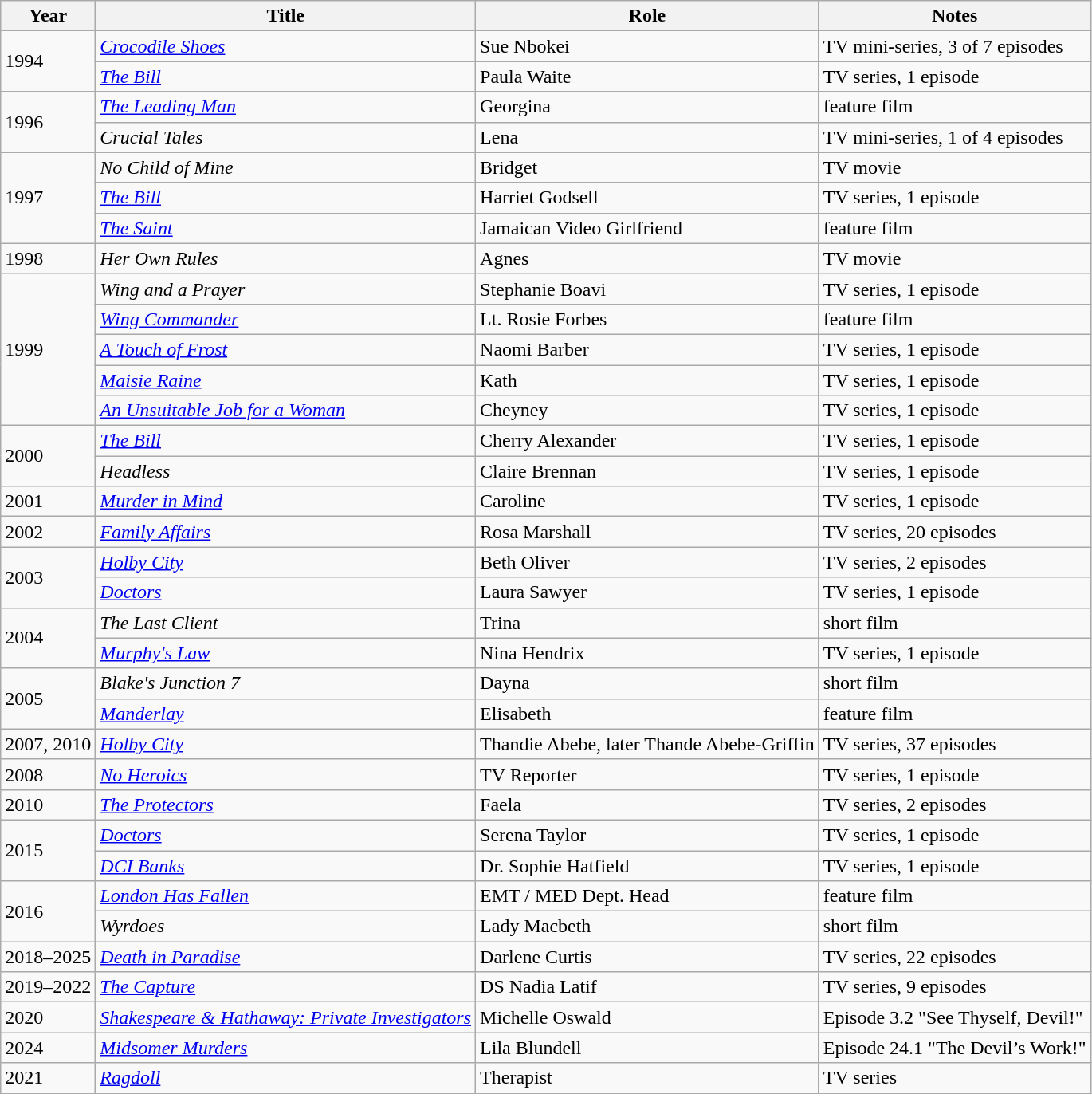<table class="wikitable sortable">
<tr>
<th>Year</th>
<th>Title</th>
<th>Role</th>
<th>Notes</th>
</tr>
<tr>
<td rowspan="2">1994</td>
<td><em><a href='#'>Crocodile Shoes</a></em></td>
<td>Sue Nbokei</td>
<td>TV mini-series, 3 of 7 episodes</td>
</tr>
<tr>
<td><em><a href='#'>The Bill</a></em></td>
<td>Paula Waite</td>
<td>TV series, 1 episode</td>
</tr>
<tr>
<td rowspan="2">1996</td>
<td><em><a href='#'>The Leading Man</a></em></td>
<td>Georgina</td>
<td>feature film</td>
</tr>
<tr>
<td><em>Crucial Tales</em></td>
<td>Lena</td>
<td>TV mini-series, 1 of 4 episodes</td>
</tr>
<tr>
<td rowspan="3">1997</td>
<td><em>No Child of Mine</em></td>
<td>Bridget</td>
<td>TV movie</td>
</tr>
<tr>
<td><em><a href='#'>The Bill</a></em></td>
<td>Harriet Godsell</td>
<td>TV series, 1 episode</td>
</tr>
<tr>
<td><em><a href='#'>The Saint</a></em></td>
<td>Jamaican Video Girlfriend</td>
<td>feature film</td>
</tr>
<tr>
<td>1998</td>
<td><em>Her Own Rules</em></td>
<td>Agnes</td>
<td>TV movie</td>
</tr>
<tr>
<td rowspan="5">1999</td>
<td><em>Wing and a Prayer</em></td>
<td>Stephanie Boavi</td>
<td>TV series, 1 episode</td>
</tr>
<tr>
<td><em><a href='#'>Wing Commander</a></em></td>
<td>Lt. Rosie Forbes</td>
<td>feature film</td>
</tr>
<tr>
<td><em><a href='#'>A Touch of Frost</a></em></td>
<td>Naomi Barber</td>
<td>TV series, 1 episode</td>
</tr>
<tr>
<td><em><a href='#'>Maisie Raine</a></em></td>
<td>Kath</td>
<td>TV series, 1 episode</td>
</tr>
<tr>
<td><em><a href='#'>An Unsuitable Job for a Woman</a></em></td>
<td>Cheyney</td>
<td>TV series, 1 episode</td>
</tr>
<tr>
<td rowspan="2">2000</td>
<td><em><a href='#'>The Bill</a></em></td>
<td>Cherry Alexander</td>
<td>TV series, 1 episode</td>
</tr>
<tr>
<td><em>Headless</em></td>
<td>Claire Brennan</td>
<td>TV series, 1 episode</td>
</tr>
<tr>
<td>2001</td>
<td><em><a href='#'>Murder in Mind</a></em></td>
<td>Caroline</td>
<td>TV series, 1 episode</td>
</tr>
<tr>
<td>2002</td>
<td><em><a href='#'>Family Affairs</a></em></td>
<td>Rosa Marshall</td>
<td>TV series, 20 episodes</td>
</tr>
<tr>
<td rowspan="2">2003</td>
<td><em><a href='#'>Holby City</a></em></td>
<td>Beth Oliver</td>
<td>TV series, 2 episodes</td>
</tr>
<tr>
<td><em><a href='#'>Doctors</a></em></td>
<td>Laura Sawyer</td>
<td>TV series, 1 episode</td>
</tr>
<tr>
<td rowspan="2">2004</td>
<td><em>The Last Client</em></td>
<td>Trina</td>
<td>short film</td>
</tr>
<tr>
<td><em><a href='#'>Murphy's Law</a></em></td>
<td>Nina Hendrix</td>
<td>TV series, 1 episode</td>
</tr>
<tr>
<td rowspan="2">2005</td>
<td><em>Blake's Junction 7</em></td>
<td>Dayna</td>
<td>short film</td>
</tr>
<tr>
<td><em><a href='#'>Manderlay</a></em></td>
<td>Elisabeth</td>
<td>feature film</td>
</tr>
<tr>
<td>2007, 2010</td>
<td><em><a href='#'>Holby City</a></em></td>
<td>Thandie Abebe, later Thande Abebe-Griffin</td>
<td>TV series, 37 episodes</td>
</tr>
<tr>
<td>2008</td>
<td><em><a href='#'>No Heroics</a></em></td>
<td>TV Reporter</td>
<td>TV series, 1 episode</td>
</tr>
<tr>
<td>2010</td>
<td><em><a href='#'>The Protectors</a></em></td>
<td>Faela</td>
<td>TV series, 2 episodes</td>
</tr>
<tr>
<td rowspan="2">2015</td>
<td><em><a href='#'>Doctors</a></em></td>
<td>Serena Taylor</td>
<td>TV series, 1 episode</td>
</tr>
<tr>
<td><em><a href='#'>DCI Banks</a></em></td>
<td>Dr. Sophie Hatfield</td>
<td>TV series, 1 episode</td>
</tr>
<tr>
<td rowspan="2">2016</td>
<td><em><a href='#'>London Has Fallen</a></em></td>
<td>EMT / MED Dept. Head</td>
<td>feature film</td>
</tr>
<tr>
<td><em>Wyrdoes</em></td>
<td>Lady Macbeth</td>
<td>short film</td>
</tr>
<tr>
<td>2018–2025</td>
<td><em><a href='#'>Death in Paradise</a></em></td>
<td>Darlene Curtis</td>
<td>TV series, 22 episodes</td>
</tr>
<tr>
<td>2019–2022</td>
<td><em><a href='#'>The Capture</a></em></td>
<td>DS Nadia Latif</td>
<td>TV series, 9 episodes</td>
</tr>
<tr>
<td>2020</td>
<td><em><a href='#'>Shakespeare & Hathaway: Private Investigators</a></em></td>
<td>Michelle Oswald</td>
<td>Episode 3.2 "See Thyself, Devil!"</td>
</tr>
<tr>
<td>2024</td>
<td><em><a href='#'>Midsomer Murders</a></em></td>
<td>Lila Blundell</td>
<td>Episode 24.1 "The Devil’s Work!"</td>
</tr>
<tr>
<td>2021</td>
<td><em><a href='#'>Ragdoll</a></em></td>
<td>Therapist</td>
<td>TV series</td>
</tr>
</table>
